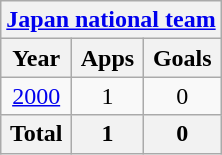<table class="wikitable" style="text-align:center">
<tr>
<th colspan=3><a href='#'>Japan national team</a></th>
</tr>
<tr>
<th>Year</th>
<th>Apps</th>
<th>Goals</th>
</tr>
<tr>
<td><a href='#'>2000</a></td>
<td>1</td>
<td>0</td>
</tr>
<tr>
<th>Total</th>
<th>1</th>
<th>0</th>
</tr>
</table>
